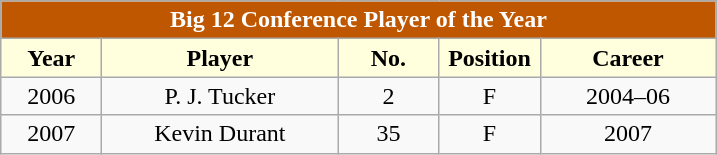<table class="wikitable" style="text-align:center">
<tr>
<td colspan="5" style= "background: #BF5700; color:white"><strong>Big 12 Conference Player of the Year</strong></td>
</tr>
<tr>
<th style="width:60px; background: #ffffdd;">Year</th>
<th style="width:150px; background: #ffffdd;">Player</th>
<th style="width:60px; background: #ffffdd;">No.</th>
<th style="width:60px; background: #ffffdd;">Position</th>
<th style="width:110px; background: #ffffdd;">Career</th>
</tr>
<tr>
<td>2006</td>
<td>P. J. Tucker</td>
<td>2</td>
<td>F</td>
<td>2004–06</td>
</tr>
<tr>
<td>2007</td>
<td>Kevin Durant</td>
<td>35</td>
<td>F</td>
<td>2007</td>
</tr>
</table>
